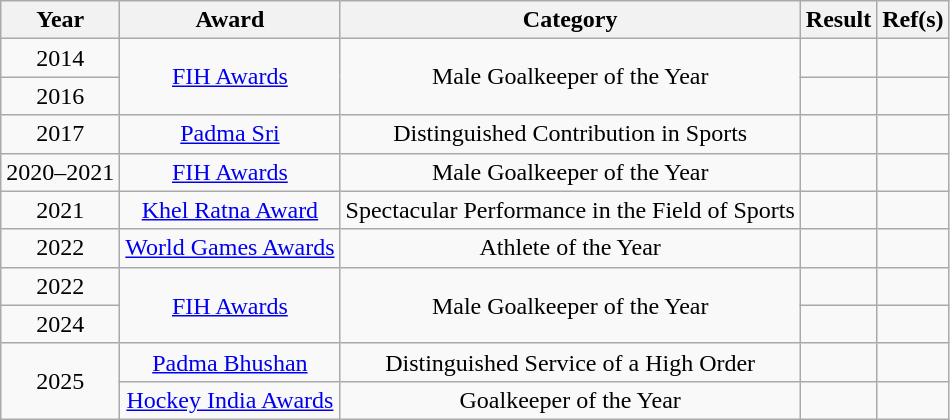<table class="wikitable" style="text-align:center;">
<tr>
<th>Year</th>
<th>Award</th>
<th>Category</th>
<th>Result</th>
<th>Ref(s)</th>
</tr>
<tr>
<td>2014</td>
<td rowspan=2><a href='#'>FIH Awards</a></td>
<td rowspan=2>Male Goalkeeper of the Year</td>
<td></td>
<td></td>
</tr>
<tr>
<td>2016</td>
<td></td>
<td></td>
</tr>
<tr>
<td>2017</td>
<td><a href='#'>Padma Sri</a></td>
<td>Distinguished Contribution in Sports</td>
<td></td>
<td></td>
</tr>
<tr>
<td>2020–2021</td>
<td><a href='#'>FIH Awards</a></td>
<td>Male Goalkeeper of the Year</td>
<td></td>
<td></td>
</tr>
<tr>
<td>2021</td>
<td><a href='#'>Khel Ratna Award</a></td>
<td>Spectacular Performance in the Field of Sports</td>
<td></td>
<td></td>
</tr>
<tr>
<td>2022</td>
<td><a href='#'>World Games Awards</a></td>
<td>Athlete of the Year</td>
<td></td>
<td></td>
</tr>
<tr>
<td>2022</td>
<td rowspan=2><a href='#'>FIH Awards</a></td>
<td rowspan=2>Male Goalkeeper of the Year</td>
<td></td>
<td></td>
</tr>
<tr>
<td>2024</td>
<td></td>
<td></td>
</tr>
<tr>
<td rowspan=2>2025</td>
<td><a href='#'>Padma Bhushan</a></td>
<td>Distinguished Service of a High Order</td>
<td></td>
<td></td>
</tr>
<tr>
<td><a href='#'>Hockey India Awards</a></td>
<td>Goalkeeper of the Year</td>
<td></td>
<td></td>
</tr>
</table>
